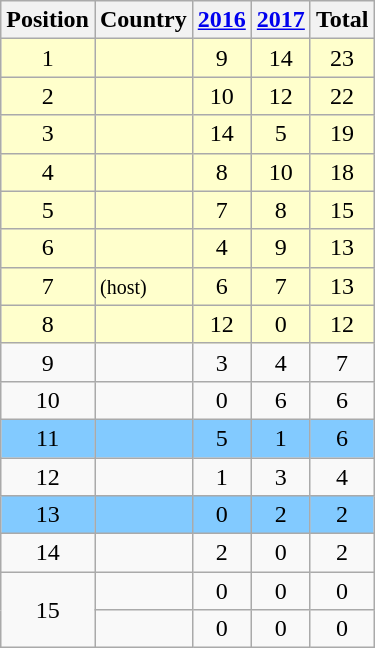<table class="wikitable sortable" style="text-align:center;">
<tr>
<th>Position</th>
<th>Country</th>
<th><a href='#'>2016</a></th>
<th><a href='#'>2017</a></th>
<th>Total</th>
</tr>
<tr style="background:#ffffcc">
<td>1</td>
<td align=left></td>
<td>9</td>
<td>14</td>
<td>23</td>
</tr>
<tr style="background:#ffffcc">
<td>2</td>
<td align=left></td>
<td>10</td>
<td>12</td>
<td>22</td>
</tr>
<tr style="background:#ffffcc">
<td>3</td>
<td align=left></td>
<td>14</td>
<td>5</td>
<td>19</td>
</tr>
<tr style="background:#ffffcc">
<td>4</td>
<td align=left></td>
<td>8</td>
<td>10</td>
<td>18</td>
</tr>
<tr style="background:#ffffcc">
<td>5</td>
<td align=left></td>
<td>7</td>
<td>8</td>
<td>15</td>
</tr>
<tr style="background:#ffffcc">
<td>6</td>
<td align=left></td>
<td>4</td>
<td>9</td>
<td>13</td>
</tr>
<tr style="background:#ffffcc">
<td>7</td>
<td align=left> <small>(host)</small></td>
<td>6</td>
<td>7</td>
<td>13</td>
</tr>
<tr style="background:#ffffcc">
<td>8</td>
<td align=left></td>
<td>12</td>
<td>0</td>
<td>12</td>
</tr>
<tr>
<td>9</td>
<td align=left></td>
<td>3</td>
<td>4</td>
<td>7</td>
</tr>
<tr>
<td>10</td>
<td align=left></td>
<td>0</td>
<td>6</td>
<td>6</td>
</tr>
<tr style="background:#82CAFF">
<td>11</td>
<td align=left></td>
<td>5</td>
<td>1</td>
<td>6</td>
</tr>
<tr>
<td>12</td>
<td align=left></td>
<td>1</td>
<td>3</td>
<td>4</td>
</tr>
<tr style="background:#82CAFF">
<td>13</td>
<td align=left></td>
<td>0</td>
<td>2</td>
<td>2</td>
</tr>
<tr>
<td>14</td>
<td align=left></td>
<td>2</td>
<td>0</td>
<td>2</td>
</tr>
<tr>
<td rowspan=2>15</td>
<td align=left></td>
<td>0</td>
<td>0</td>
<td>0</td>
</tr>
<tr>
<td align=left></td>
<td>0</td>
<td>0</td>
<td>0</td>
</tr>
</table>
